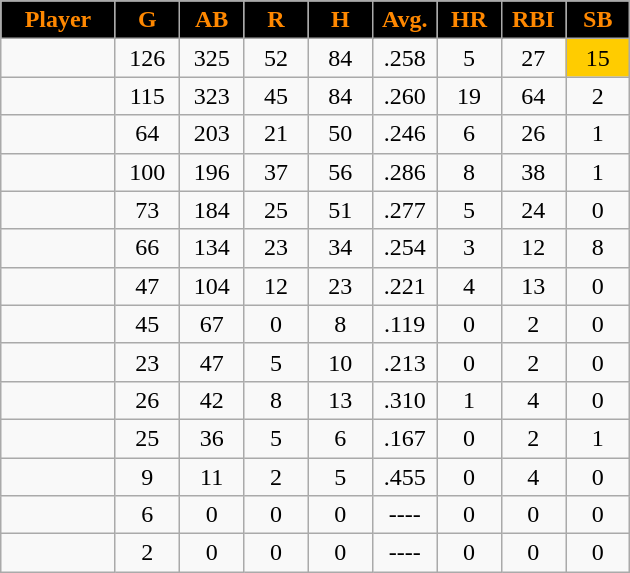<table class="wikitable sortable">
<tr>
<th style="background:black;color:#FF8800;" width="16%">Player</th>
<th style="background:black;color:#FF8800;" width="9%">G</th>
<th style="background:black;color:#FF8800;" width="9%">AB</th>
<th style="background:black;color:#FF8800;" width="9%">R</th>
<th style="background:black;color:#FF8800;" width="9%">H</th>
<th style="background:black;color:#FF8800;" width="9%">Avg.</th>
<th style="background:black;color:#FF8800;" width="9%">HR</th>
<th style="background:black;color:#FF8800;" width="9%">RBI</th>
<th style="background:black;color:#FF8800;" width="9%">SB</th>
</tr>
<tr align="center">
<td></td>
<td>126</td>
<td>325</td>
<td>52</td>
<td>84</td>
<td>.258</td>
<td>5</td>
<td>27</td>
<td bgcolor="#FFCC00">15</td>
</tr>
<tr align="center">
<td></td>
<td>115</td>
<td>323</td>
<td>45</td>
<td>84</td>
<td>.260</td>
<td>19</td>
<td>64</td>
<td>2</td>
</tr>
<tr align="center">
<td></td>
<td>64</td>
<td>203</td>
<td>21</td>
<td>50</td>
<td>.246</td>
<td>6</td>
<td>26</td>
<td>1</td>
</tr>
<tr align=center>
<td></td>
<td>100</td>
<td>196</td>
<td>37</td>
<td>56</td>
<td>.286</td>
<td>8</td>
<td>38</td>
<td>1</td>
</tr>
<tr align="center">
<td></td>
<td>73</td>
<td>184</td>
<td>25</td>
<td>51</td>
<td>.277</td>
<td>5</td>
<td>24</td>
<td>0</td>
</tr>
<tr align="center">
<td></td>
<td>66</td>
<td>134</td>
<td>23</td>
<td>34</td>
<td>.254</td>
<td>3</td>
<td>12</td>
<td>8</td>
</tr>
<tr align="center">
<td></td>
<td>47</td>
<td>104</td>
<td>12</td>
<td>23</td>
<td>.221</td>
<td>4</td>
<td>13</td>
<td>0</td>
</tr>
<tr align="center">
<td></td>
<td>45</td>
<td>67</td>
<td>0</td>
<td>8</td>
<td>.119</td>
<td>0</td>
<td>2</td>
<td>0</td>
</tr>
<tr align="center">
<td></td>
<td>23</td>
<td>47</td>
<td>5</td>
<td>10</td>
<td>.213</td>
<td>0</td>
<td>2</td>
<td>0</td>
</tr>
<tr align="center">
<td></td>
<td>26</td>
<td>42</td>
<td>8</td>
<td>13</td>
<td>.310</td>
<td>1</td>
<td>4</td>
<td>0</td>
</tr>
<tr align="center">
<td></td>
<td>25</td>
<td>36</td>
<td>5</td>
<td>6</td>
<td>.167</td>
<td>0</td>
<td>2</td>
<td>1</td>
</tr>
<tr align="center">
<td></td>
<td>9</td>
<td>11</td>
<td>2</td>
<td>5</td>
<td>.455</td>
<td>0</td>
<td>4</td>
<td>0</td>
</tr>
<tr align="center">
<td></td>
<td>6</td>
<td>0</td>
<td>0</td>
<td>0</td>
<td>----</td>
<td>0</td>
<td>0</td>
<td>0</td>
</tr>
<tr align="center">
<td></td>
<td>2</td>
<td>0</td>
<td>0</td>
<td>0</td>
<td>----</td>
<td>0</td>
<td>0</td>
<td>0</td>
</tr>
</table>
